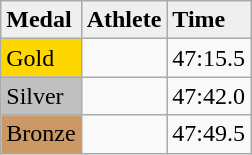<table class="wikitable">
<tr style="background:#efefef;">
<td><strong>Medal</strong></td>
<td><strong>Athlete</strong></td>
<td><strong>Time</strong></td>
</tr>
<tr>
<td style="background:gold;">Gold</td>
<td></td>
<td>47:15.5</td>
</tr>
<tr>
<td style="background:silver;">Silver</td>
<td></td>
<td>47:42.0</td>
</tr>
<tr>
<td style="background:#c96;">Bronze</td>
<td></td>
<td>47:49.5</td>
</tr>
</table>
